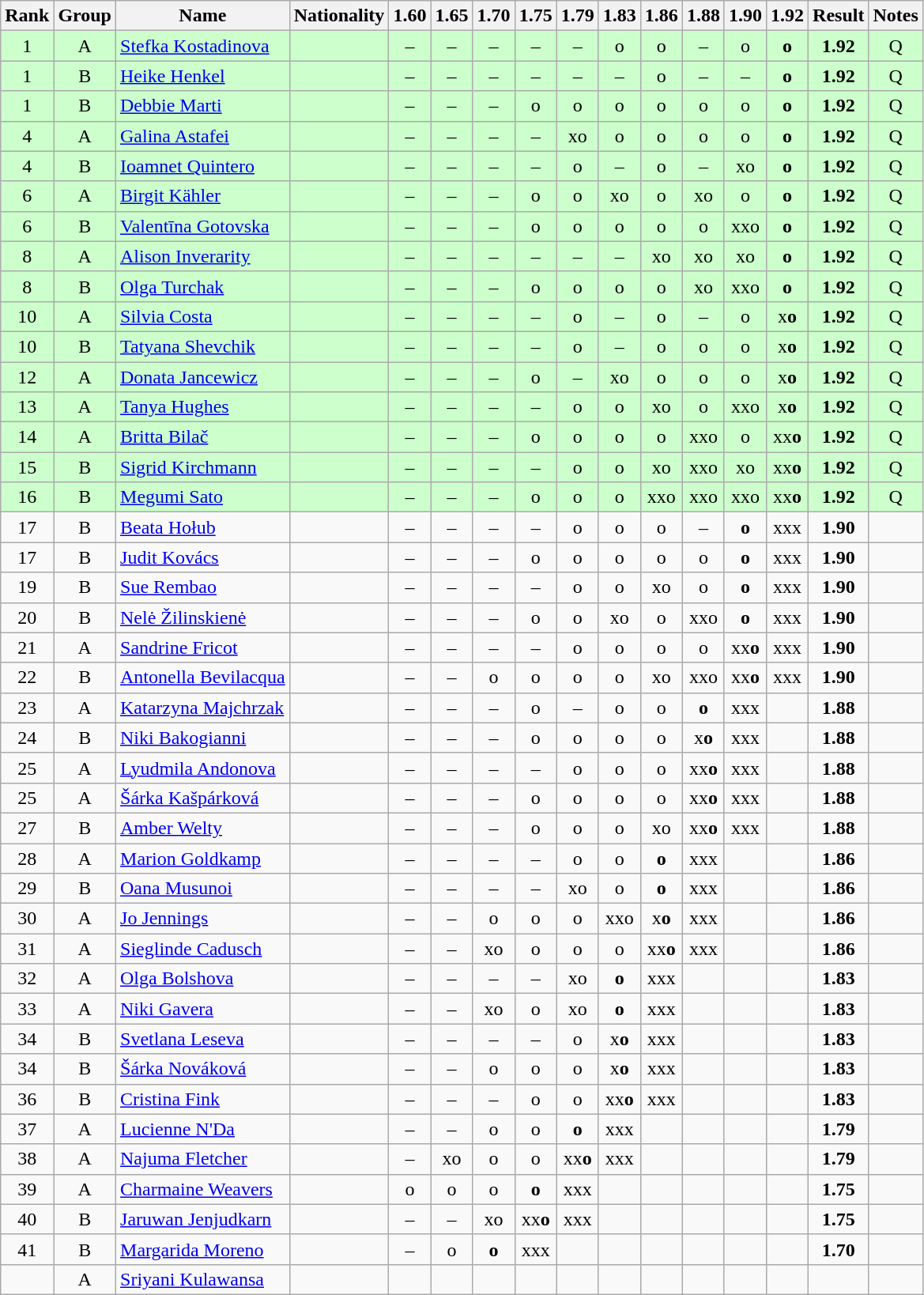<table class="wikitable sortable" style="text-align:center">
<tr>
<th>Rank</th>
<th>Group</th>
<th>Name</th>
<th>Nationality</th>
<th>1.60</th>
<th>1.65</th>
<th>1.70</th>
<th>1.75</th>
<th>1.79</th>
<th>1.83</th>
<th>1.86</th>
<th>1.88</th>
<th>1.90</th>
<th>1.92</th>
<th>Result</th>
<th>Notes</th>
</tr>
<tr bgcolor=ccffcc>
<td>1</td>
<td>A</td>
<td align=left><a href='#'>Stefka Kostadinova</a></td>
<td align=left></td>
<td>–</td>
<td>–</td>
<td>–</td>
<td>–</td>
<td>–</td>
<td>o</td>
<td>o</td>
<td>–</td>
<td>o</td>
<td><strong>o</strong></td>
<td><strong>1.92</strong></td>
<td>Q</td>
</tr>
<tr bgcolor=ccffcc>
<td>1</td>
<td>B</td>
<td align=left><a href='#'>Heike Henkel</a></td>
<td align=left></td>
<td>–</td>
<td>–</td>
<td>–</td>
<td>–</td>
<td>–</td>
<td>–</td>
<td>o</td>
<td>–</td>
<td>–</td>
<td><strong>o</strong></td>
<td><strong>1.92</strong></td>
<td>Q</td>
</tr>
<tr bgcolor=ccffcc>
<td>1</td>
<td>B</td>
<td align=left><a href='#'>Debbie Marti</a></td>
<td align=left></td>
<td>–</td>
<td>–</td>
<td>–</td>
<td>o</td>
<td>o</td>
<td>o</td>
<td>o</td>
<td>o</td>
<td>o</td>
<td><strong>o</strong></td>
<td><strong>1.92</strong></td>
<td>Q</td>
</tr>
<tr bgcolor=ccffcc>
<td>4</td>
<td>A</td>
<td align=left><a href='#'>Galina Astafei</a></td>
<td align=left></td>
<td>–</td>
<td>–</td>
<td>–</td>
<td>–</td>
<td>xo</td>
<td>o</td>
<td>o</td>
<td>o</td>
<td>o</td>
<td><strong>o</strong></td>
<td><strong>1.92</strong></td>
<td>Q</td>
</tr>
<tr bgcolor=ccffcc>
<td>4</td>
<td>B</td>
<td align=left><a href='#'>Ioamnet Quintero</a></td>
<td align=left></td>
<td>–</td>
<td>–</td>
<td>–</td>
<td>–</td>
<td>o</td>
<td>–</td>
<td>o</td>
<td>–</td>
<td>xo</td>
<td><strong>o</strong></td>
<td><strong>1.92</strong></td>
<td>Q</td>
</tr>
<tr bgcolor=ccffcc>
<td>6</td>
<td>A</td>
<td align=left><a href='#'>Birgit Kähler</a></td>
<td align=left></td>
<td>–</td>
<td>–</td>
<td>–</td>
<td>o</td>
<td>o</td>
<td>xo</td>
<td>o</td>
<td>xo</td>
<td>o</td>
<td><strong>o</strong></td>
<td><strong>1.92</strong></td>
<td>Q</td>
</tr>
<tr bgcolor=ccffcc>
<td>6</td>
<td>B</td>
<td align=left><a href='#'>Valentīna Gotovska</a></td>
<td align=left></td>
<td>–</td>
<td>–</td>
<td>–</td>
<td>o</td>
<td>o</td>
<td>o</td>
<td>o</td>
<td>o</td>
<td>xxo</td>
<td><strong>o</strong></td>
<td><strong>1.92</strong></td>
<td>Q</td>
</tr>
<tr bgcolor=ccffcc>
<td>8</td>
<td>A</td>
<td align=left><a href='#'>Alison Inverarity</a></td>
<td align=left></td>
<td>–</td>
<td>–</td>
<td>–</td>
<td>–</td>
<td>–</td>
<td>–</td>
<td>xo</td>
<td>xo</td>
<td>xo</td>
<td><strong>o</strong></td>
<td><strong>1.92</strong></td>
<td>Q</td>
</tr>
<tr bgcolor=ccffcc>
<td>8</td>
<td>B</td>
<td align=left><a href='#'>Olga Turchak</a></td>
<td align=left></td>
<td>–</td>
<td>–</td>
<td>–</td>
<td>o</td>
<td>o</td>
<td>o</td>
<td>o</td>
<td>xo</td>
<td>xxo</td>
<td><strong>o</strong></td>
<td><strong>1.92</strong></td>
<td>Q</td>
</tr>
<tr bgcolor=ccffcc>
<td>10</td>
<td>A</td>
<td align=left><a href='#'>Silvia Costa</a></td>
<td align=left></td>
<td>–</td>
<td>–</td>
<td>–</td>
<td>–</td>
<td>o</td>
<td>–</td>
<td>o</td>
<td>–</td>
<td>o</td>
<td>x<strong>o</strong></td>
<td><strong>1.92</strong></td>
<td>Q</td>
</tr>
<tr bgcolor=ccffcc>
<td>10</td>
<td>B</td>
<td align=left><a href='#'>Tatyana Shevchik</a></td>
<td align=left></td>
<td>–</td>
<td>–</td>
<td>–</td>
<td>–</td>
<td>o</td>
<td>–</td>
<td>o</td>
<td>o</td>
<td>o</td>
<td>x<strong>o</strong></td>
<td><strong>1.92</strong></td>
<td>Q</td>
</tr>
<tr bgcolor=ccffcc>
<td>12</td>
<td>A</td>
<td align=left><a href='#'>Donata Jancewicz</a></td>
<td align=left></td>
<td>–</td>
<td>–</td>
<td>–</td>
<td>o</td>
<td>–</td>
<td>xo</td>
<td>o</td>
<td>o</td>
<td>o</td>
<td>x<strong>o</strong></td>
<td><strong>1.92</strong></td>
<td>Q</td>
</tr>
<tr bgcolor=ccffcc>
<td>13</td>
<td>A</td>
<td align=left><a href='#'>Tanya Hughes</a></td>
<td align=left></td>
<td>–</td>
<td>–</td>
<td>–</td>
<td>–</td>
<td>o</td>
<td>o</td>
<td>xo</td>
<td>o</td>
<td>xxo</td>
<td>x<strong>o</strong></td>
<td><strong>1.92</strong></td>
<td>Q</td>
</tr>
<tr bgcolor=ccffcc>
<td>14</td>
<td>A</td>
<td align=left><a href='#'>Britta Bilač</a></td>
<td align=left></td>
<td>–</td>
<td>–</td>
<td>–</td>
<td>o</td>
<td>o</td>
<td>o</td>
<td>o</td>
<td>xxo</td>
<td>o</td>
<td>xx<strong>o</strong></td>
<td><strong>1.92</strong></td>
<td>Q</td>
</tr>
<tr bgcolor=ccffcc>
<td>15</td>
<td>B</td>
<td align=left><a href='#'>Sigrid Kirchmann</a></td>
<td align=left></td>
<td>–</td>
<td>–</td>
<td>–</td>
<td>–</td>
<td>o</td>
<td>o</td>
<td>xo</td>
<td>xxo</td>
<td>xo</td>
<td>xx<strong>o</strong></td>
<td><strong>1.92</strong></td>
<td>Q</td>
</tr>
<tr bgcolor=ccffcc>
<td>16</td>
<td>B</td>
<td align=left><a href='#'>Megumi Sato</a></td>
<td align=left></td>
<td>–</td>
<td>–</td>
<td>–</td>
<td>o</td>
<td>o</td>
<td>o</td>
<td>xxo</td>
<td>xxo</td>
<td>xxo</td>
<td>xx<strong>o</strong></td>
<td><strong>1.92</strong></td>
<td>Q</td>
</tr>
<tr>
<td>17</td>
<td>B</td>
<td align=left><a href='#'>Beata Hołub</a></td>
<td align=left></td>
<td>–</td>
<td>–</td>
<td>–</td>
<td>–</td>
<td>o</td>
<td>o</td>
<td>o</td>
<td>–</td>
<td><strong>o</strong></td>
<td>xxx</td>
<td><strong>1.90</strong></td>
<td></td>
</tr>
<tr>
<td>17</td>
<td>B</td>
<td align=left><a href='#'>Judit Kovács</a></td>
<td align=left></td>
<td>–</td>
<td>–</td>
<td>–</td>
<td>o</td>
<td>o</td>
<td>o</td>
<td>o</td>
<td>o</td>
<td><strong>o</strong></td>
<td>xxx</td>
<td><strong>1.90</strong></td>
<td></td>
</tr>
<tr>
<td>19</td>
<td>B</td>
<td align=left><a href='#'>Sue Rembao</a></td>
<td align=left></td>
<td>–</td>
<td>–</td>
<td>–</td>
<td>–</td>
<td>o</td>
<td>o</td>
<td>xo</td>
<td>o</td>
<td><strong>o</strong></td>
<td>xxx</td>
<td><strong>1.90</strong></td>
<td></td>
</tr>
<tr>
<td>20</td>
<td>B</td>
<td align=left><a href='#'>Nelė Žilinskienė</a></td>
<td align=left></td>
<td>–</td>
<td>–</td>
<td>–</td>
<td>o</td>
<td>o</td>
<td>xo</td>
<td>o</td>
<td>xxo</td>
<td><strong>o</strong></td>
<td>xxx</td>
<td><strong>1.90</strong></td>
<td></td>
</tr>
<tr>
<td>21</td>
<td>A</td>
<td align=left><a href='#'>Sandrine Fricot</a></td>
<td align=left></td>
<td>–</td>
<td>–</td>
<td>–</td>
<td>–</td>
<td>o</td>
<td>o</td>
<td>o</td>
<td>o</td>
<td>xx<strong>o</strong></td>
<td>xxx</td>
<td><strong>1.90</strong></td>
<td></td>
</tr>
<tr>
<td>22</td>
<td>B</td>
<td align=left><a href='#'>Antonella Bevilacqua</a></td>
<td align=left></td>
<td>–</td>
<td>–</td>
<td>o</td>
<td>o</td>
<td>o</td>
<td>o</td>
<td>xo</td>
<td>xxo</td>
<td>xx<strong>o</strong></td>
<td>xxx</td>
<td><strong>1.90</strong></td>
<td></td>
</tr>
<tr>
<td>23</td>
<td>A</td>
<td align=left><a href='#'>Katarzyna Majchrzak</a></td>
<td align=left></td>
<td>–</td>
<td>–</td>
<td>–</td>
<td>o</td>
<td>–</td>
<td>o</td>
<td>o</td>
<td><strong>o</strong></td>
<td>xxx</td>
<td></td>
<td><strong>1.88</strong></td>
<td></td>
</tr>
<tr>
<td>24</td>
<td>B</td>
<td align=left><a href='#'>Niki Bakogianni</a></td>
<td align=left></td>
<td>–</td>
<td>–</td>
<td>–</td>
<td>o</td>
<td>o</td>
<td>o</td>
<td>o</td>
<td>x<strong>o</strong></td>
<td>xxx</td>
<td></td>
<td><strong>1.88</strong></td>
<td></td>
</tr>
<tr>
<td>25</td>
<td>A</td>
<td align=left><a href='#'>Lyudmila Andonova</a></td>
<td align=left></td>
<td>–</td>
<td>–</td>
<td>–</td>
<td>–</td>
<td>o</td>
<td>o</td>
<td>o</td>
<td>xx<strong>o</strong></td>
<td>xxx</td>
<td></td>
<td><strong>1.88</strong></td>
<td></td>
</tr>
<tr>
<td>25</td>
<td>A</td>
<td align=left><a href='#'>Šárka Kašpárková</a></td>
<td align=left></td>
<td>–</td>
<td>–</td>
<td>–</td>
<td>o</td>
<td>o</td>
<td>o</td>
<td>o</td>
<td>xx<strong>o</strong></td>
<td>xxx</td>
<td></td>
<td><strong>1.88</strong></td>
<td></td>
</tr>
<tr>
<td>27</td>
<td>B</td>
<td align=left><a href='#'>Amber Welty</a></td>
<td align=left></td>
<td>–</td>
<td>–</td>
<td>–</td>
<td>o</td>
<td>o</td>
<td>o</td>
<td>xo</td>
<td>xx<strong>o</strong></td>
<td>xxx</td>
<td></td>
<td><strong>1.88</strong></td>
<td></td>
</tr>
<tr>
<td>28</td>
<td>A</td>
<td align=left><a href='#'>Marion Goldkamp</a></td>
<td align=left></td>
<td>–</td>
<td>–</td>
<td>–</td>
<td>–</td>
<td>o</td>
<td>o</td>
<td><strong>o</strong></td>
<td>xxx</td>
<td></td>
<td></td>
<td><strong>1.86</strong></td>
<td></td>
</tr>
<tr>
<td>29</td>
<td>B</td>
<td align=left><a href='#'>Oana Musunoi</a></td>
<td align=left></td>
<td>–</td>
<td>–</td>
<td>–</td>
<td>–</td>
<td>xo</td>
<td>o</td>
<td><strong>o</strong></td>
<td>xxx</td>
<td></td>
<td></td>
<td><strong>1.86</strong></td>
<td></td>
</tr>
<tr>
<td>30</td>
<td>A</td>
<td align=left><a href='#'>Jo Jennings</a></td>
<td align=left></td>
<td>–</td>
<td>–</td>
<td>o</td>
<td>o</td>
<td>o</td>
<td>xxo</td>
<td>x<strong>o</strong></td>
<td>xxx</td>
<td></td>
<td></td>
<td><strong>1.86</strong></td>
<td></td>
</tr>
<tr>
<td>31</td>
<td>A</td>
<td align=left><a href='#'>Sieglinde Cadusch</a></td>
<td align=left></td>
<td>–</td>
<td>–</td>
<td>xo</td>
<td>o</td>
<td>o</td>
<td>o</td>
<td>xx<strong>o</strong></td>
<td>xxx</td>
<td></td>
<td></td>
<td><strong>1.86</strong></td>
<td></td>
</tr>
<tr>
<td>32</td>
<td>A</td>
<td align=left><a href='#'>Olga Bolshova</a></td>
<td align=left></td>
<td>–</td>
<td>–</td>
<td>–</td>
<td>–</td>
<td>xo</td>
<td><strong>o</strong></td>
<td>xxx</td>
<td></td>
<td></td>
<td></td>
<td><strong>1.83</strong></td>
<td></td>
</tr>
<tr>
<td>33</td>
<td>A</td>
<td align=left><a href='#'>Niki Gavera</a></td>
<td align=left></td>
<td>–</td>
<td>–</td>
<td>xo</td>
<td>o</td>
<td>xo</td>
<td><strong>o</strong></td>
<td>xxx</td>
<td></td>
<td></td>
<td></td>
<td><strong>1.83</strong></td>
<td></td>
</tr>
<tr>
<td>34</td>
<td>B</td>
<td align=left><a href='#'>Svetlana Leseva</a></td>
<td align=left></td>
<td>–</td>
<td>–</td>
<td>–</td>
<td>–</td>
<td>o</td>
<td>x<strong>o</strong></td>
<td>xxx</td>
<td></td>
<td></td>
<td></td>
<td><strong>1.83</strong></td>
<td></td>
</tr>
<tr>
<td>34</td>
<td>B</td>
<td align=left><a href='#'>Šárka Nováková</a></td>
<td align=left></td>
<td>–</td>
<td>–</td>
<td>o</td>
<td>o</td>
<td>o</td>
<td>x<strong>o</strong></td>
<td>xxx</td>
<td></td>
<td></td>
<td></td>
<td><strong>1.83</strong></td>
<td></td>
</tr>
<tr>
<td>36</td>
<td>B</td>
<td align=left><a href='#'>Cristina Fink</a></td>
<td align=left></td>
<td>–</td>
<td>–</td>
<td>–</td>
<td>o</td>
<td>o</td>
<td>xx<strong>o</strong></td>
<td>xxx</td>
<td></td>
<td></td>
<td></td>
<td><strong>1.83</strong></td>
<td></td>
</tr>
<tr>
<td>37</td>
<td>A</td>
<td align=left><a href='#'>Lucienne N'Da</a></td>
<td align=left></td>
<td>–</td>
<td>–</td>
<td>o</td>
<td>o</td>
<td><strong>o</strong></td>
<td>xxx</td>
<td></td>
<td></td>
<td></td>
<td></td>
<td><strong>1.79</strong></td>
<td></td>
</tr>
<tr>
<td>38</td>
<td>A</td>
<td align=left><a href='#'>Najuma Fletcher</a></td>
<td align=left></td>
<td>–</td>
<td>xo</td>
<td>o</td>
<td>o</td>
<td>xx<strong>o</strong></td>
<td>xxx</td>
<td></td>
<td></td>
<td></td>
<td></td>
<td><strong>1.79</strong></td>
<td></td>
</tr>
<tr>
<td>39</td>
<td>A</td>
<td align=left><a href='#'>Charmaine Weavers</a></td>
<td align=left></td>
<td>o</td>
<td>o</td>
<td>o</td>
<td><strong>o</strong></td>
<td>xxx</td>
<td></td>
<td></td>
<td></td>
<td></td>
<td></td>
<td><strong>1.75</strong></td>
<td></td>
</tr>
<tr>
<td>40</td>
<td>B</td>
<td align=left><a href='#'>Jaruwan Jenjudkarn</a></td>
<td align=left></td>
<td>–</td>
<td>–</td>
<td>xo</td>
<td>xx<strong>o</strong></td>
<td>xxx</td>
<td></td>
<td></td>
<td></td>
<td></td>
<td></td>
<td><strong>1.75</strong></td>
<td></td>
</tr>
<tr>
<td>41</td>
<td>B</td>
<td align=left><a href='#'>Margarida Moreno</a></td>
<td align=left></td>
<td>–</td>
<td>o</td>
<td><strong>o</strong></td>
<td>xxx</td>
<td></td>
<td></td>
<td></td>
<td></td>
<td></td>
<td></td>
<td><strong>1.70</strong></td>
<td></td>
</tr>
<tr>
<td></td>
<td>A</td>
<td align=left><a href='#'>Sriyani Kulawansa</a></td>
<td align=left></td>
<td></td>
<td></td>
<td></td>
<td></td>
<td></td>
<td></td>
<td></td>
<td></td>
<td></td>
<td></td>
<td><strong></strong></td>
<td></td>
</tr>
</table>
